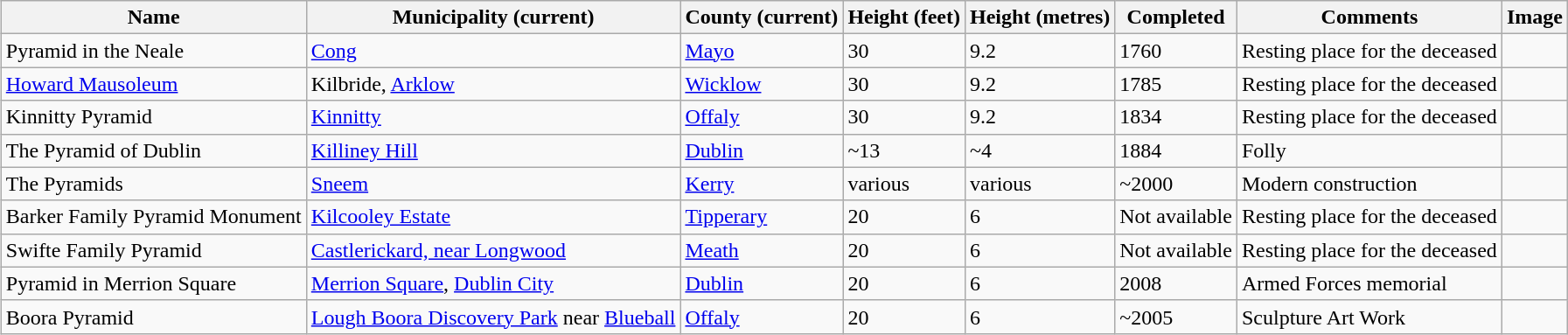<table class="wikitable sortable" style="margin:1px; border:1px solid #ccc;">
<tr>
<th>Name</th>
<th>Municipality (current)</th>
<th><strong>County (current)</strong></th>
<th><strong>Height (feet)</strong></th>
<th><strong>Height (metres)</strong></th>
<th><strong>Completed</strong></th>
<th class="unsortable">Comments</th>
<th class="unsortable">Image</th>
</tr>
<tr>
<td>Pyramid in the Neale</td>
<td><a href='#'>Cong</a></td>
<td><a href='#'>Mayo</a></td>
<td>30</td>
<td>9.2</td>
<td>1760</td>
<td>Resting place for the deceased</td>
<td></td>
</tr>
<tr>
<td><a href='#'>Howard Mausoleum</a></td>
<td>Kilbride, <a href='#'>Arklow</a></td>
<td><a href='#'>Wicklow</a></td>
<td>30</td>
<td>9.2</td>
<td>1785</td>
<td>Resting place for the deceased</td>
<td></td>
</tr>
<tr>
<td>Kinnitty Pyramid</td>
<td><a href='#'>Kinnitty </a></td>
<td><a href='#'>Offaly</a></td>
<td>30</td>
<td>9.2</td>
<td>1834</td>
<td>Resting place for the deceased</td>
<td></td>
</tr>
<tr>
<td>The Pyramid of Dublin</td>
<td><a href='#'>Killiney Hill</a></td>
<td><a href='#'>Dublin</a></td>
<td>~13</td>
<td>~4</td>
<td>1884</td>
<td>Folly</td>
<td></td>
</tr>
<tr>
<td>The Pyramids</td>
<td><a href='#'>Sneem</a></td>
<td><a href='#'>Kerry</a></td>
<td>various</td>
<td>various</td>
<td>~2000</td>
<td>Modern construction</td>
<td></td>
</tr>
<tr>
<td>Barker Family Pyramid Monument</td>
<td><a href='#'>Kilcooley Estate</a></td>
<td><a href='#'>Tipperary</a></td>
<td>20</td>
<td>6</td>
<td>Not available</td>
<td>Resting place for the deceased</td>
<td></td>
</tr>
<tr>
<td>Swifte Family Pyramid</td>
<td><a href='#'>Castlerickard, near Longwood</a></td>
<td><a href='#'>Meath</a></td>
<td>20</td>
<td>6</td>
<td>Not available</td>
<td>Resting place for the deceased</td>
<td></td>
</tr>
<tr>
<td>Pyramid in Merrion Square</td>
<td><a href='#'>Merrion Square</a>, <a href='#'>Dublin City</a></td>
<td><a href='#'>Dublin</a></td>
<td>20</td>
<td>6</td>
<td>2008</td>
<td>Armed Forces memorial</td>
<td></td>
</tr>
<tr>
<td>Boora Pyramid</td>
<td><a href='#'>Lough Boora Discovery Park</a> near <a href='#'>Blueball</a></td>
<td><a href='#'>Offaly</a></td>
<td>20</td>
<td>6</td>
<td>~2005</td>
<td>Sculpture Art Work</td>
<td></td>
</tr>
</table>
